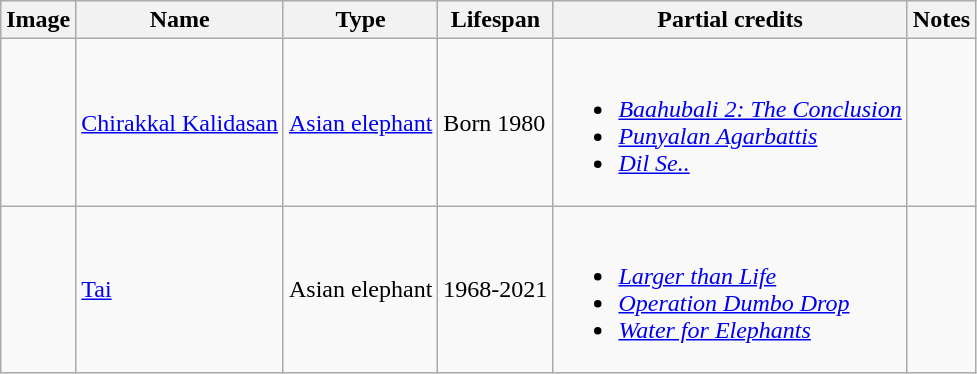<table class="wikitable sortable">
<tr>
<th scope="col" class="unsortable">Image</th>
<th>Name</th>
<th>Type</th>
<th>Lifespan</th>
<th class=unsortable>Partial credits</th>
<th class=unsortable>Notes</th>
</tr>
<tr>
<td></td>
<td><a href='#'>Chirakkal Kalidasan</a></td>
<td><a href='#'>Asian elephant</a></td>
<td>Born 1980</td>
<td><br><ul><li><em><a href='#'>Baahubali 2: The Conclusion</a></em></li><li><em><a href='#'>Punyalan Agarbattis</a></em></li><li><em><a href='#'>Dil Se..</a></em></li></ul></td>
<td></td>
</tr>
<tr>
<td></td>
<td><a href='#'>Tai</a></td>
<td>Asian elephant</td>
<td>1968-2021</td>
<td><br><ul><li><em><a href='#'>Larger than Life</a></em></li><li><em><a href='#'>Operation Dumbo Drop</a></em></li><li><em><a href='#'>Water for Elephants</a></em></li></ul></td>
<td></td>
</tr>
</table>
